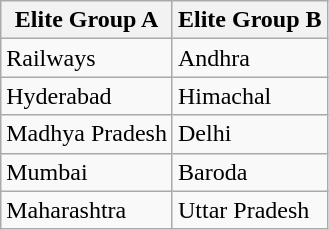<table class="wikitable">
<tr>
<th>Elite Group A</th>
<th>Elite Group B</th>
</tr>
<tr>
<td>Railways</td>
<td>Andhra</td>
</tr>
<tr>
<td>Hyderabad</td>
<td>Himachal</td>
</tr>
<tr>
<td>Madhya Pradesh</td>
<td>Delhi</td>
</tr>
<tr>
<td>Mumbai</td>
<td>Baroda</td>
</tr>
<tr>
<td>Maharashtra</td>
<td>Uttar Pradesh</td>
</tr>
</table>
